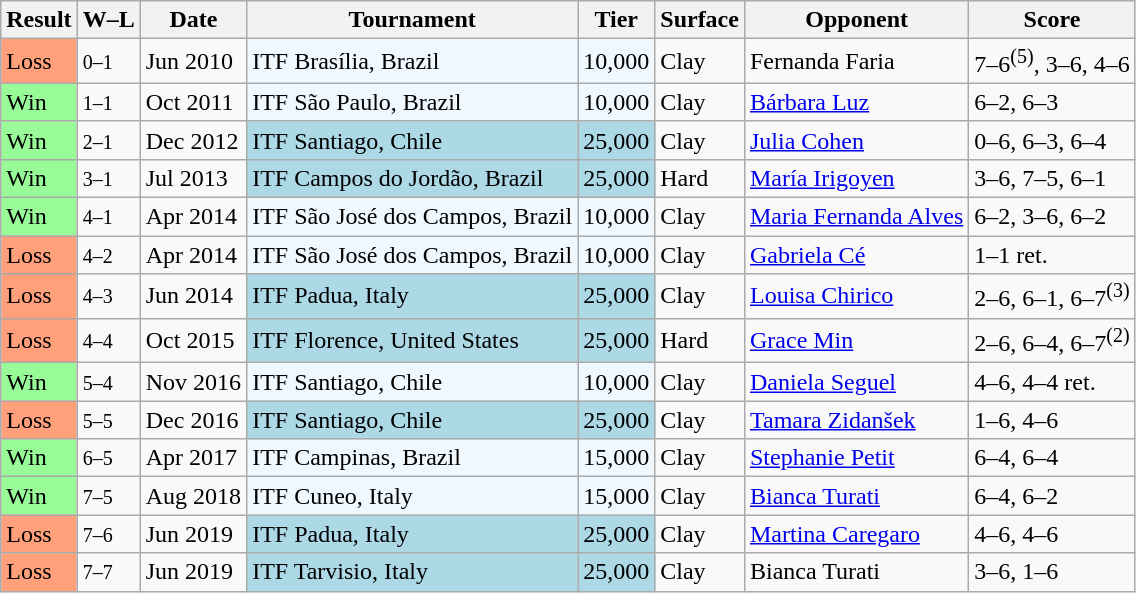<table class="wikitable sortable">
<tr>
<th>Result</th>
<th class="unsortable">W–L</th>
<th>Date</th>
<th>Tournament</th>
<th>Tier</th>
<th>Surface</th>
<th>Opponent</th>
<th class="unsortable">Score</th>
</tr>
<tr>
<td bgcolor="FFA07A">Loss</td>
<td><small>0–1</small></td>
<td>Jun 2010</td>
<td style="background:#f0f8ff;">ITF Brasília, Brazil</td>
<td style="background:#f0f8ff;">10,000</td>
<td>Clay</td>
<td> Fernanda Faria</td>
<td>7–6<sup>(5)</sup>, 3–6, 4–6</td>
</tr>
<tr>
<td style="background:#98fb98;">Win</td>
<td><small>1–1</small></td>
<td>Oct 2011</td>
<td style="background:#f0f8ff;">ITF São Paulo, Brazil</td>
<td style="background:#f0f8ff;">10,000</td>
<td>Clay</td>
<td> <a href='#'>Bárbara Luz</a></td>
<td>6–2, 6–3</td>
</tr>
<tr>
<td style="background:#98fb98;">Win</td>
<td><small>2–1</small></td>
<td>Dec 2012</td>
<td style="background:lightblue;">ITF Santiago, Chile</td>
<td style="background:lightblue;">25,000</td>
<td>Clay</td>
<td> <a href='#'>Julia Cohen</a></td>
<td>0–6, 6–3, 6–4</td>
</tr>
<tr>
<td style="background:#98fb98;">Win</td>
<td><small>3–1</small></td>
<td>Jul 2013</td>
<td style="background:lightblue;">ITF Campos do Jordão, Brazil</td>
<td style="background:lightblue;">25,000</td>
<td>Hard</td>
<td> <a href='#'>María Irigoyen</a></td>
<td>3–6, 7–5, 6–1</td>
</tr>
<tr>
<td style="background:#98fb98;">Win</td>
<td><small>4–1</small></td>
<td>Apr 2014</td>
<td style="background:#f0f8ff;">ITF São José dos Campos, Brazil</td>
<td style="background:#f0f8ff;">10,000</td>
<td>Clay</td>
<td> <a href='#'>Maria Fernanda Alves</a></td>
<td>6–2, 3–6, 6–2</td>
</tr>
<tr>
<td bgcolor="FFA07A">Loss</td>
<td><small>4–2</small></td>
<td>Apr 2014</td>
<td style="background:#f0f8ff;">ITF São José dos Campos, Brazil</td>
<td style="background:#f0f8ff;">10,000</td>
<td>Clay</td>
<td> <a href='#'>Gabriela Cé</a></td>
<td>1–1 ret.</td>
</tr>
<tr>
<td bgcolor="FFAO7A">Loss</td>
<td><small>4–3</small></td>
<td>Jun 2014</td>
<td style="background:lightblue;">ITF Padua, Italy</td>
<td style="background:lightblue;">25,000</td>
<td>Clay</td>
<td> <a href='#'>Louisa Chirico</a></td>
<td>2–6, 6–1, 6–7<sup>(3)</sup></td>
</tr>
<tr>
<td bgcolor="FFAO7A">Loss</td>
<td><small>4–4</small></td>
<td>Oct 2015</td>
<td style="background:lightblue;">ITF Florence, United States</td>
<td style="background:lightblue;">25,000</td>
<td>Hard</td>
<td> <a href='#'>Grace Min</a></td>
<td>2–6, 6–4, 6–7<sup>(2)</sup></td>
</tr>
<tr>
<td style="background:#98fb98;">Win</td>
<td><small>5–4</small></td>
<td>Nov 2016</td>
<td style="background:#f0f8ff;">ITF Santiago, Chile</td>
<td style="background:#f0f8ff;">10,000</td>
<td>Clay</td>
<td> <a href='#'>Daniela Seguel</a></td>
<td>4–6, 4–4 ret.</td>
</tr>
<tr>
<td bgcolor="FFAO7A">Loss</td>
<td><small>5–5</small></td>
<td>Dec 2016</td>
<td style="background:lightblue;">ITF Santiago, Chile</td>
<td style="background:lightblue;">25,000</td>
<td>Clay</td>
<td> <a href='#'>Tamara Zidanšek</a></td>
<td>1–6, 4–6</td>
</tr>
<tr>
<td style="background:#98fb98;">Win</td>
<td><small>6–5</small></td>
<td>Apr 2017</td>
<td style="background:#f0f8ff;">ITF Campinas, Brazil</td>
<td style="background:#f0f8ff;">15,000</td>
<td>Clay</td>
<td> <a href='#'>Stephanie Petit</a></td>
<td>6–4, 6–4</td>
</tr>
<tr>
<td style="background:#98fb98;">Win</td>
<td><small>7–5</small></td>
<td>Aug 2018</td>
<td style="background:#f0f8ff;">ITF Cuneo, Italy</td>
<td style="background:#f0f8ff;">15,000</td>
<td>Clay</td>
<td> <a href='#'>Bianca Turati</a></td>
<td>6–4, 6–2</td>
</tr>
<tr>
<td bgcolor="FFAO7A">Loss</td>
<td><small>7–6</small></td>
<td>Jun 2019</td>
<td style="background:lightblue;">ITF Padua, Italy</td>
<td style="background:lightblue;">25,000</td>
<td>Clay</td>
<td> <a href='#'>Martina Caregaro</a></td>
<td>4–6, 4–6</td>
</tr>
<tr>
<td bgcolor="FFAO7A">Loss</td>
<td><small>7–7</small></td>
<td>Jun 2019</td>
<td style="background:lightblue;">ITF Tarvisio, Italy</td>
<td style="background:lightblue;">25,000</td>
<td>Clay</td>
<td> Bianca Turati</td>
<td>3–6, 1–6</td>
</tr>
</table>
